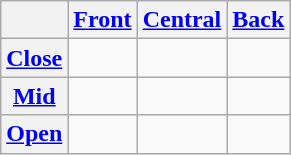<table class="wikitable" style="text-align:center">
<tr>
<th></th>
<th><a href='#'>Front</a></th>
<th><a href='#'>Central</a></th>
<th><a href='#'>Back</a></th>
</tr>
<tr align="center">
<th><a href='#'>Close</a></th>
<td></td>
<td></td>
<td></td>
</tr>
<tr align="center">
<th><a href='#'>Mid</a></th>
<td></td>
<td></td>
<td></td>
</tr>
<tr align="center">
<th><a href='#'>Open</a></th>
<td></td>
<td></td>
<td></td>
</tr>
</table>
